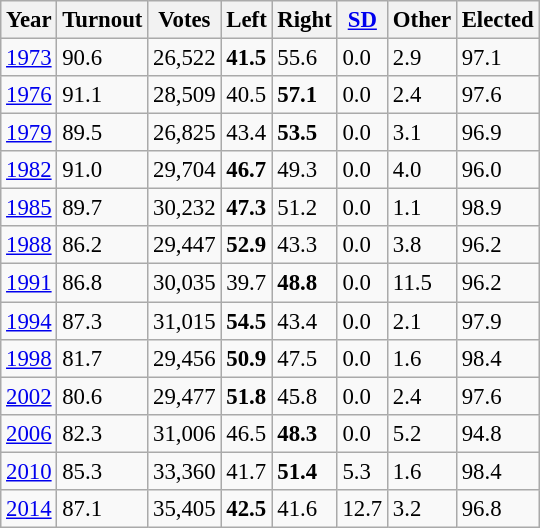<table class="wikitable sortable" style="font-size: 95%;">
<tr>
<th>Year</th>
<th>Turnout</th>
<th>Votes</th>
<th>Left</th>
<th>Right</th>
<th><a href='#'>SD</a></th>
<th>Other</th>
<th>Elected</th>
</tr>
<tr>
<td><a href='#'>1973</a></td>
<td>90.6</td>
<td>26,522</td>
<td><strong>41.5</strong></td>
<td>55.6</td>
<td>0.0</td>
<td>2.9</td>
<td>97.1</td>
</tr>
<tr>
<td><a href='#'>1976</a></td>
<td>91.1</td>
<td>28,509</td>
<td>40.5</td>
<td><strong>57.1</strong></td>
<td>0.0</td>
<td>2.4</td>
<td>97.6</td>
</tr>
<tr>
<td><a href='#'>1979</a></td>
<td>89.5</td>
<td>26,825</td>
<td>43.4</td>
<td><strong>53.5</strong></td>
<td>0.0</td>
<td>3.1</td>
<td>96.9</td>
</tr>
<tr>
<td><a href='#'>1982</a></td>
<td>91.0</td>
<td>29,704</td>
<td><strong>46.7</strong></td>
<td>49.3</td>
<td>0.0</td>
<td>4.0</td>
<td>96.0</td>
</tr>
<tr>
<td><a href='#'>1985</a></td>
<td>89.7</td>
<td>30,232</td>
<td><strong>47.3</strong></td>
<td>51.2</td>
<td>0.0</td>
<td>1.1</td>
<td>98.9</td>
</tr>
<tr>
<td><a href='#'>1988</a></td>
<td>86.2</td>
<td>29,447</td>
<td><strong>52.9</strong></td>
<td>43.3</td>
<td>0.0</td>
<td>3.8</td>
<td>96.2</td>
</tr>
<tr>
<td><a href='#'>1991</a></td>
<td>86.8</td>
<td>30,035</td>
<td>39.7</td>
<td><strong>48.8</strong></td>
<td>0.0</td>
<td>11.5</td>
<td>96.2</td>
</tr>
<tr>
<td><a href='#'>1994</a></td>
<td>87.3</td>
<td>31,015</td>
<td><strong>54.5</strong></td>
<td>43.4</td>
<td>0.0</td>
<td>2.1</td>
<td>97.9</td>
</tr>
<tr>
<td><a href='#'>1998</a></td>
<td>81.7</td>
<td>29,456</td>
<td><strong>50.9</strong></td>
<td>47.5</td>
<td>0.0</td>
<td>1.6</td>
<td>98.4</td>
</tr>
<tr>
<td><a href='#'>2002</a></td>
<td>80.6</td>
<td>29,477</td>
<td><strong>51.8</strong></td>
<td>45.8</td>
<td>0.0</td>
<td>2.4</td>
<td>97.6</td>
</tr>
<tr>
<td><a href='#'>2006</a></td>
<td>82.3</td>
<td>31,006</td>
<td>46.5</td>
<td><strong>48.3</strong></td>
<td>0.0</td>
<td>5.2</td>
<td>94.8</td>
</tr>
<tr>
<td><a href='#'>2010</a></td>
<td>85.3</td>
<td>33,360</td>
<td>41.7</td>
<td><strong>51.4</strong></td>
<td>5.3</td>
<td>1.6</td>
<td>98.4</td>
</tr>
<tr>
<td><a href='#'>2014</a></td>
<td>87.1</td>
<td>35,405</td>
<td><strong>42.5</strong></td>
<td>41.6</td>
<td>12.7</td>
<td>3.2</td>
<td>96.8</td>
</tr>
</table>
